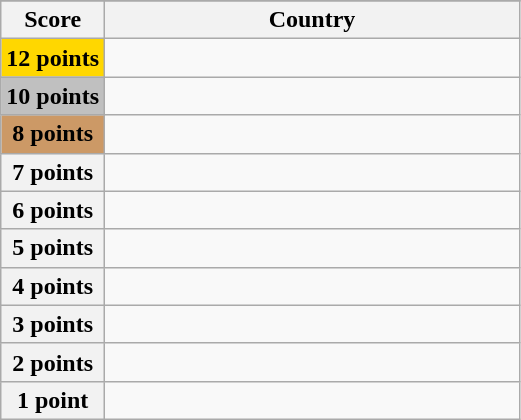<table class="wikitable">
<tr>
</tr>
<tr>
<th scope="col" width="20%">Score</th>
<th scope="col">Country</th>
</tr>
<tr>
<th scope="row" style="background:gold">12 points</th>
<td></td>
</tr>
<tr>
<th scope="row" style="background:silver">10 points</th>
<td></td>
</tr>
<tr>
<th scope="row" style="background:#CC9966">8 points</th>
<td></td>
</tr>
<tr>
<th scope="row">7 points</th>
<td></td>
</tr>
<tr>
<th scope="row">6 points</th>
<td></td>
</tr>
<tr>
<th scope="row">5 points</th>
<td></td>
</tr>
<tr>
<th scope="row">4 points</th>
<td></td>
</tr>
<tr>
<th scope="row">3 points</th>
<td></td>
</tr>
<tr>
<th scope="row">2 points</th>
<td></td>
</tr>
<tr>
<th scope="row">1 point</th>
<td></td>
</tr>
</table>
